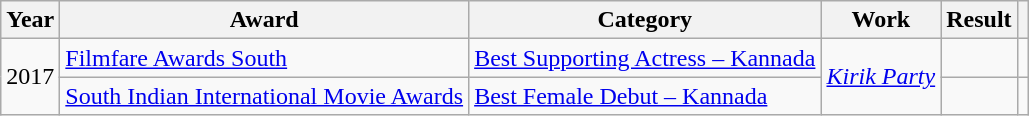<table class=wikitable>
<tr>
<th>Year</th>
<th>Award</th>
<th>Category</th>
<th>Work</th>
<th>Result</th>
<th></th>
</tr>
<tr>
<td rowspan="2">2017</td>
<td><a href='#'>Filmfare Awards South</a></td>
<td><a href='#'>Best Supporting Actress – Kannada</a></td>
<td rowspan="2"><em><a href='#'>Kirik Party</a></em></td>
<td></td>
<td></td>
</tr>
<tr>
<td><a href='#'>South Indian International Movie Awards</a></td>
<td><a href='#'>Best Female Debut – Kannada</a></td>
<td></td>
<td></td>
</tr>
</table>
